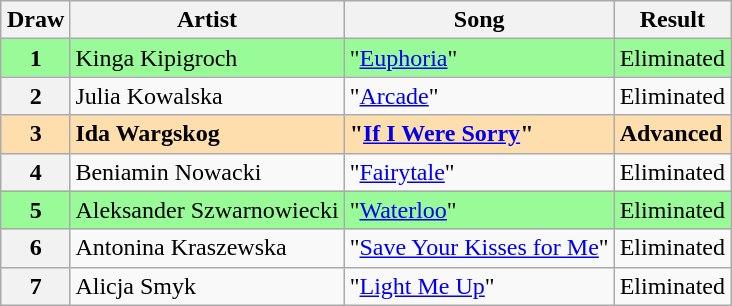<table class="sortable wikitable plainrowheaders" style="margin: 1em auto 1em auto;">
<tr>
<th scope="col">Draw</th>
<th scope="col">Artist</th>
<th scope="col">Song</th>
<th>Result</th>
</tr>
<tr style="background:palegreen;">
<th scope="row" style="text-align:center; background:palegreen;">1</th>
<td>Kinga Kipigroch</td>
<td>"<a href='#'>Euphoria</a>"</td>
<td>Eliminated</td>
</tr>
<tr>
<th scope="row" style="text-align:center;">2</th>
<td>Julia Kowalska</td>
<td>"<a href='#'>Arcade</a>"</td>
<td>Eliminated</td>
</tr>
<tr style="font-weight:bold; background:navajowhite;">
<th scope="row" style="text-align:center; font-weight:bold; background:navajowhite;">3</th>
<td>Ida Wargskog</td>
<td>"<a href='#'>If I Were Sorry</a>"</td>
<td>Advanced</td>
</tr>
<tr>
<th scope="row" style="text-align:center;">4</th>
<td>Beniamin Nowacki</td>
<td>"<a href='#'>Fairytale</a>"</td>
<td>Eliminated</td>
</tr>
<tr style="background:palegreen;">
<th scope="row" style="text-align:center; background:palegreen;">5</th>
<td>Aleksander Szwarnowiecki</td>
<td>"<a href='#'>Waterloo</a>"</td>
<td>Eliminated</td>
</tr>
<tr>
<th scope="row" style="text-align:center;">6</th>
<td>Antonina Kraszewska</td>
<td>"<a href='#'>Save Your Kisses for Me</a>"</td>
<td>Eliminated</td>
</tr>
<tr>
<th scope="row" style="text-align:center;">7</th>
<td>Alicja Smyk</td>
<td>"<a href='#'>Light Me Up</a>"</td>
<td>Eliminated</td>
</tr>
</table>
